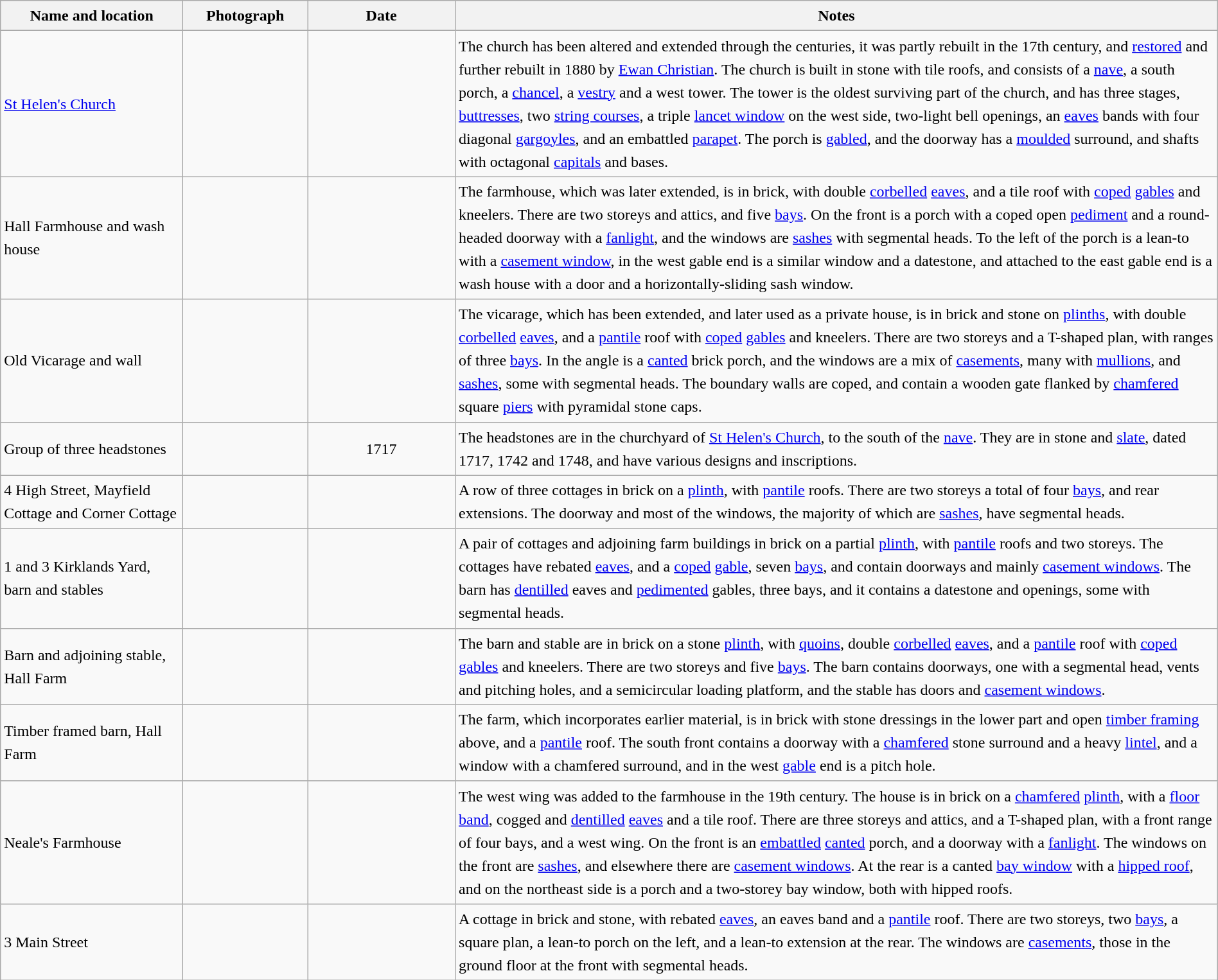<table class="wikitable sortable plainrowheaders" style="width:100%; border:0px; text-align:left; line-height:150%">
<tr>
<th scope="col"  style="width:150px">Name and location</th>
<th scope="col"  style="width:100px" class="unsortable">Photograph</th>
<th scope="col"  style="width:120px">Date</th>
<th scope="col"  style="width:650px" class="unsortable">Notes</th>
</tr>
<tr>
<td><a href='#'>St Helen's Church</a><br><small></small></td>
<td></td>
<td align="center"></td>
<td>The church has been altered and extended through the centuries, it was partly rebuilt in the 17th century, and <a href='#'>restored</a> and further rebuilt in 1880 by <a href='#'>Ewan Christian</a>.  The church is built in stone with tile roofs, and consists of a <a href='#'>nave</a>, a south porch, a <a href='#'>chancel</a>, a <a href='#'>vestry</a> and a west tower.  The tower is the oldest surviving part of the church, and has three stages, <a href='#'>buttresses</a>, two <a href='#'>string courses</a>, a triple <a href='#'>lancet window</a> on the west side, two-light bell openings, an <a href='#'>eaves</a> bands with four diagonal <a href='#'>gargoyles</a>, and an embattled <a href='#'>parapet</a>.  The porch is <a href='#'>gabled</a>, and the doorway has a <a href='#'>moulded</a> surround, and shafts with octagonal <a href='#'>capitals</a> and bases.</td>
</tr>
<tr>
<td>Hall Farmhouse and wash house<br><small></small></td>
<td></td>
<td align="center"></td>
<td>The farmhouse, which was later extended, is in brick, with double <a href='#'>corbelled</a> <a href='#'>eaves</a>, and a tile roof with <a href='#'>coped</a> <a href='#'>gables</a> and kneelers.  There are two storeys and attics, and five <a href='#'>bays</a>.  On the front is a porch with a coped open <a href='#'>pediment</a> and a round-headed doorway with a <a href='#'>fanlight</a>, and the windows are <a href='#'>sashes</a> with segmental heads.  To the left of the porch is a lean-to with a <a href='#'>casement window</a>, in the west gable end is a similar window and a datestone, and attached to the east gable end is a wash house with a door and a horizontally-sliding sash window.</td>
</tr>
<tr>
<td>Old Vicarage and wall<br><small></small></td>
<td></td>
<td align="center"></td>
<td>The vicarage, which has been extended, and later used as a private house, is in brick and stone on <a href='#'>plinths</a>, with double <a href='#'>corbelled</a> <a href='#'>eaves</a>, and a <a href='#'>pantile</a> roof with <a href='#'>coped</a> <a href='#'>gables</a> and kneelers.  There are two storeys and a T-shaped plan, with ranges of three <a href='#'>bays</a>.  In the angle is a <a href='#'>canted</a> brick porch, and the windows are a mix of <a href='#'>casements</a>, many with <a href='#'>mullions</a>, and <a href='#'>sashes</a>, some with segmental heads.  The boundary walls are coped, and contain a wooden gate flanked by <a href='#'>chamfered</a> square <a href='#'>piers</a> with pyramidal stone caps.</td>
</tr>
<tr>
<td>Group of three headstones<br><small></small></td>
<td></td>
<td align="center">1717</td>
<td>The headstones are in the churchyard of <a href='#'>St Helen's Church</a>, to the south of the <a href='#'>nave</a>.  They are in stone and <a href='#'>slate</a>, dated 1717, 1742 and 1748, and have various designs and inscriptions.</td>
</tr>
<tr>
<td>4 High Street, Mayfield Cottage and Corner Cottage<br><small></small></td>
<td></td>
<td align="center"></td>
<td>A row of three cottages in brick on a <a href='#'>plinth</a>, with <a href='#'>pantile</a> roofs.  There are two storeys a total of four <a href='#'>bays</a>, and rear extensions.  The doorway and most of the windows, the majority of which are <a href='#'>sashes</a>, have segmental heads.</td>
</tr>
<tr>
<td>1 and 3 Kirklands Yard, barn and stables<br><small></small></td>
<td></td>
<td align="center"></td>
<td>A pair of cottages and adjoining farm buildings in brick on a partial <a href='#'>plinth</a>, with <a href='#'>pantile</a> roofs and two storeys.  The cottages have rebated <a href='#'>eaves</a>, and a <a href='#'>coped</a> <a href='#'>gable</a>, seven <a href='#'>bays</a>, and contain doorways and mainly <a href='#'>casement windows</a>.  The barn has <a href='#'>dentilled</a> eaves and <a href='#'>pedimented</a> gables, three bays, and it contains a datestone and openings, some with segmental heads.</td>
</tr>
<tr>
<td>Barn and adjoining stable, Hall Farm<br><small></small></td>
<td></td>
<td align="center"></td>
<td>The barn and stable are in brick on a stone <a href='#'>plinth</a>, with <a href='#'>quoins</a>, double <a href='#'>corbelled</a> <a href='#'>eaves</a>, and a <a href='#'>pantile</a> roof with <a href='#'>coped</a> <a href='#'>gables</a> and kneelers.  There are two storeys and five <a href='#'>bays</a>.  The barn contains doorways, one with a segmental head, vents and pitching holes, and a semicircular loading platform, and the stable has doors and <a href='#'>casement windows</a>.</td>
</tr>
<tr>
<td>Timber framed barn, Hall Farm<br><small></small></td>
<td></td>
<td align="center"></td>
<td>The farm, which incorporates earlier material, is in brick with stone dressings in the lower part and open <a href='#'>timber framing</a> above, and a <a href='#'>pantile</a> roof.  The south front contains a doorway with a <a href='#'>chamfered</a> stone surround and a heavy <a href='#'>lintel</a>, and a window with a chamfered surround, and in the west <a href='#'>gable</a> end is a pitch hole.</td>
</tr>
<tr>
<td>Neale's Farmhouse<br><small></small></td>
<td></td>
<td align="center"></td>
<td>The west wing was added to the farmhouse in the 19th century.  The house is in brick on a <a href='#'>chamfered</a> <a href='#'>plinth</a>, with a <a href='#'>floor band</a>, cogged and <a href='#'>dentilled</a> <a href='#'>eaves</a> and a tile roof.  There are three storeys and attics, and a T-shaped plan, with a front range of four bays, and a west wing.  On the front is an <a href='#'>embattled</a> <a href='#'>canted</a> porch, and a doorway with a <a href='#'>fanlight</a>.  The windows on the front are <a href='#'>sashes</a>, and elsewhere there are <a href='#'>casement windows</a>.  At the rear is a canted <a href='#'>bay window</a> with a <a href='#'>hipped roof</a>, and on the northeast side is a porch and a two-storey bay window, both with hipped roofs.</td>
</tr>
<tr>
<td>3 Main Street<br><small></small></td>
<td></td>
<td align="center"></td>
<td>A cottage in brick and stone, with rebated <a href='#'>eaves</a>, an eaves band and a <a href='#'>pantile</a> roof.  There are two storeys, two <a href='#'>bays</a>, a square plan, a lean-to porch on the left, and a lean-to extension at the rear. The windows are <a href='#'>casements</a>, those in the ground floor at the front with segmental heads.</td>
</tr>
<tr>
</tr>
</table>
